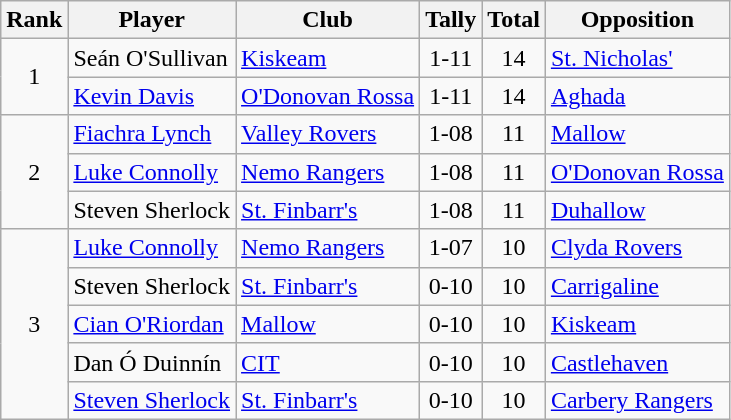<table class="wikitable">
<tr>
<th>Rank</th>
<th>Player</th>
<th>Club</th>
<th>Tally</th>
<th>Total</th>
<th>Opposition</th>
</tr>
<tr>
<td rowspan="2" style="text-align:center;">1</td>
<td>Seán O'Sullivan</td>
<td><a href='#'>Kiskeam</a></td>
<td align=center>1-11</td>
<td align=center>14</td>
<td><a href='#'>St. Nicholas'</a></td>
</tr>
<tr>
<td><a href='#'>Kevin Davis</a></td>
<td><a href='#'>O'Donovan Rossa</a></td>
<td align=center>1-11</td>
<td align=center>14</td>
<td><a href='#'>Aghada</a></td>
</tr>
<tr>
<td rowspan="3" style="text-align:center;">2</td>
<td><a href='#'>Fiachra Lynch</a></td>
<td><a href='#'>Valley Rovers</a></td>
<td align=center>1-08</td>
<td align=center>11</td>
<td><a href='#'>Mallow</a></td>
</tr>
<tr>
<td><a href='#'>Luke Connolly</a></td>
<td><a href='#'>Nemo Rangers</a></td>
<td align=center>1-08</td>
<td align=center>11</td>
<td><a href='#'>O'Donovan Rossa</a></td>
</tr>
<tr>
<td>Steven Sherlock</td>
<td><a href='#'>St. Finbarr's</a></td>
<td align=center>1-08</td>
<td align=center>11</td>
<td><a href='#'>Duhallow</a></td>
</tr>
<tr>
<td rowspan="5" style="text-align:center;">3</td>
<td><a href='#'>Luke Connolly</a></td>
<td><a href='#'>Nemo Rangers</a></td>
<td align=center>1-07</td>
<td align=center>10</td>
<td><a href='#'>Clyda Rovers</a></td>
</tr>
<tr>
<td>Steven Sherlock</td>
<td><a href='#'>St. Finbarr's</a></td>
<td align=center>0-10</td>
<td align=center>10</td>
<td><a href='#'>Carrigaline</a></td>
</tr>
<tr>
<td><a href='#'>Cian O'Riordan</a></td>
<td><a href='#'>Mallow</a></td>
<td align=center>0-10</td>
<td align=center>10</td>
<td><a href='#'>Kiskeam</a></td>
</tr>
<tr>
<td>Dan Ó Duinnín</td>
<td><a href='#'>CIT</a></td>
<td align=center>0-10</td>
<td align=center>10</td>
<td><a href='#'>Castlehaven</a></td>
</tr>
<tr>
<td><a href='#'>Steven Sherlock</a></td>
<td><a href='#'>St. Finbarr's</a></td>
<td align=center>0-10</td>
<td align=center>10</td>
<td><a href='#'>Carbery Rangers</a></td>
</tr>
</table>
